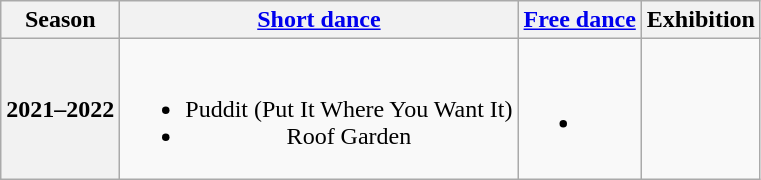<table class=wikitable style=text-align:center>
<tr>
<th>Season</th>
<th><a href='#'>Short dance</a></th>
<th><a href='#'>Free dance</a></th>
<th>Exhibition</th>
</tr>
<tr>
<th>2021–2022</th>
<td><br><ul><li>Puddit (Put It Where You Want It)</li><li>Roof Garden <br> </li></ul></td>
<td><br><ul><li></li></ul></td>
<td></td>
</tr>
</table>
